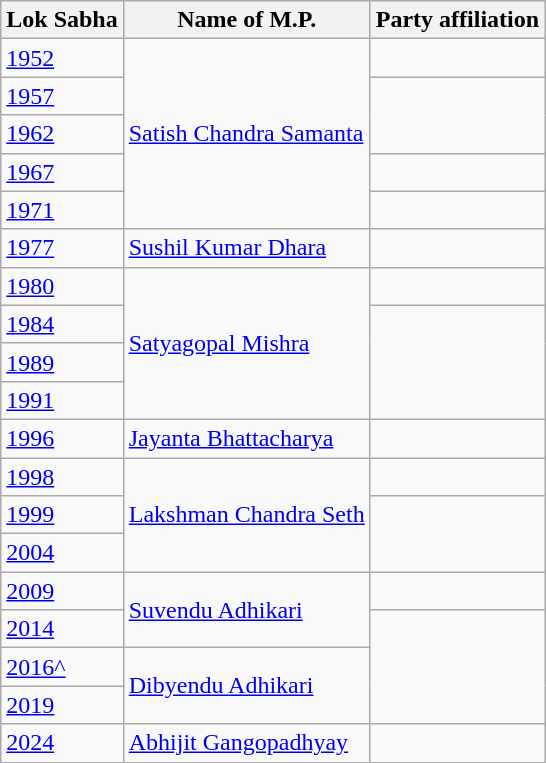<table class="wikitable sortable">
<tr>
<th>Lok Sabha</th>
<th>Name of M.P.</th>
<th colspan=2>Party affiliation</th>
</tr>
<tr>
<td><a href='#'>1952</a></td>
<td rowspan="5"><a href='#'>Satish Chandra Samanta</a></td>
<td></td>
</tr>
<tr>
<td><a href='#'>1957</a></td>
</tr>
<tr>
<td><a href='#'>1962</a></td>
</tr>
<tr>
<td><a href='#'>1967</a></td>
<td></td>
</tr>
<tr>
<td><a href='#'>1971</a></td>
</tr>
<tr>
<td><a href='#'>1977</a></td>
<td><a href='#'>Sushil Kumar Dhara</a></td>
<td></td>
</tr>
<tr>
<td><a href='#'>1980</a></td>
<td rowspan=4><a href='#'>Satyagopal Mishra</a></td>
<td></td>
</tr>
<tr>
<td><a href='#'>1984</a></td>
</tr>
<tr>
<td><a href='#'>1989</a></td>
</tr>
<tr>
<td><a href='#'>1991</a></td>
</tr>
<tr>
<td><a href='#'>1996</a></td>
<td><a href='#'>Jayanta Bhattacharya</a></td>
<td></td>
</tr>
<tr>
<td><a href='#'>1998</a></td>
<td rowspan=3><a href='#'>Lakshman Chandra Seth</a></td>
<td></td>
</tr>
<tr>
<td><a href='#'>1999</a></td>
</tr>
<tr>
<td><a href='#'>2004</a></td>
</tr>
<tr>
<td><a href='#'>2009</a></td>
<td rowspan=2><a href='#'>Suvendu Adhikari</a></td>
<td></td>
</tr>
<tr>
<td><a href='#'>2014</a></td>
</tr>
<tr>
<td><a href='#'>2016^</a></td>
<td rowspan=2><a href='#'>Dibyendu Adhikari</a></td>
</tr>
<tr>
<td><a href='#'>2019</a></td>
</tr>
<tr>
<td><a href='#'>2024</a></td>
<td><a href='#'>Abhijit Gangopadhyay</a></td>
<td></td>
</tr>
</table>
